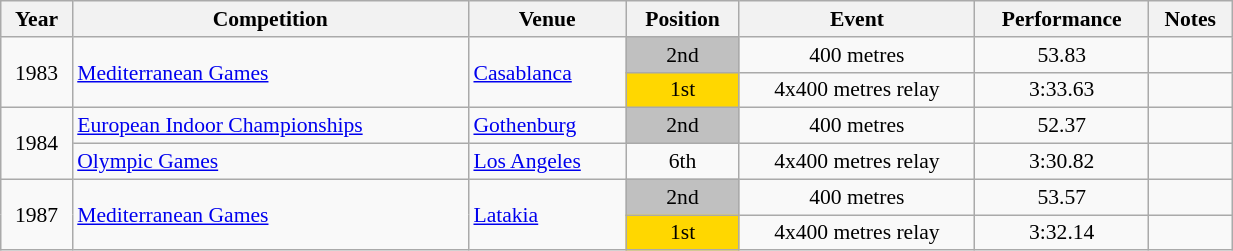<table class="wikitable" width=65% style="font-size:90%; text-align:center;">
<tr>
<th>Year</th>
<th>Competition</th>
<th>Venue</th>
<th>Position</th>
<th>Event</th>
<th>Performance</th>
<th>Notes</th>
</tr>
<tr>
<td rowspan=2>1983</td>
<td rowspan=2 align=left><a href='#'>Mediterranean Games</a></td>
<td rowspan=2 align=left> <a href='#'>Casablanca</a></td>
<td bgcolor=silver>2nd</td>
<td>400 metres</td>
<td>53.83</td>
<td></td>
</tr>
<tr>
<td bgcolor=gold>1st</td>
<td>4x400 metres relay</td>
<td>3:33.63</td>
<td></td>
</tr>
<tr>
<td rowspan=2>1984</td>
<td align=left><a href='#'>European Indoor Championships</a></td>
<td align=left> <a href='#'>Gothenburg</a></td>
<td bgcolor=silver>2nd</td>
<td>400 metres</td>
<td>52.37</td>
<td></td>
</tr>
<tr>
<td align=left><a href='#'>Olympic Games</a></td>
<td align=left> <a href='#'>Los Angeles</a></td>
<td>6th</td>
<td>4x400 metres relay</td>
<td>3:30.82</td>
<td></td>
</tr>
<tr>
<td rowspan=2>1987</td>
<td rowspan=2 align=left><a href='#'>Mediterranean Games</a></td>
<td rowspan=2 align=left> <a href='#'>Latakia</a></td>
<td bgcolor=silver>2nd</td>
<td>400 metres</td>
<td>53.57</td>
<td></td>
</tr>
<tr>
<td bgcolor=gold>1st</td>
<td>4x400 metres relay</td>
<td>3:32.14</td>
<td></td>
</tr>
</table>
